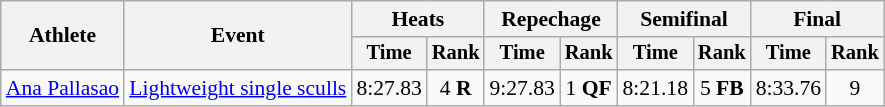<table class="wikitable" style="font-size:90%">
<tr>
<th rowspan="2">Athlete</th>
<th rowspan="2">Event</th>
<th colspan="2">Heats</th>
<th colspan="2">Repechage</th>
<th colspan="2">Semifinal</th>
<th colspan="2">Final</th>
</tr>
<tr style="font-size:95%">
<th>Time</th>
<th>Rank</th>
<th>Time</th>
<th>Rank</th>
<th>Time</th>
<th>Rank</th>
<th>Time</th>
<th>Rank</th>
</tr>
<tr align=center>
<td align=left><a href='#'>Ana Pallasao</a></td>
<td align=left><a href='#'>Lightweight single sculls</a></td>
<td>8:27.83</td>
<td>4 <strong>R</strong></td>
<td>9:27.83</td>
<td>1 <strong>QF</strong></td>
<td>8:21.18</td>
<td>5 <strong>FB</strong></td>
<td>8:33.76</td>
<td>9</td>
</tr>
</table>
